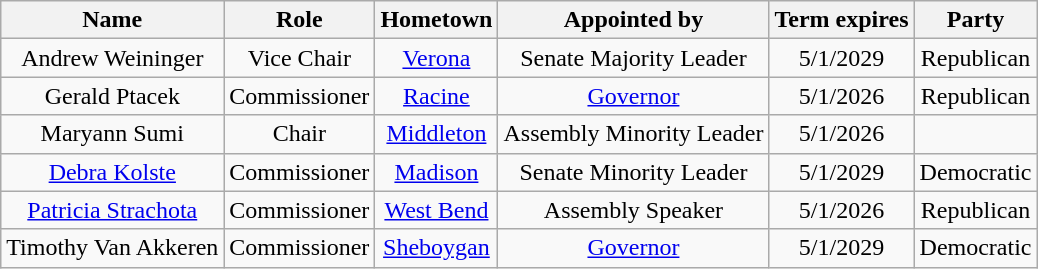<table class=wikitable style="text-align:center">
<tr>
<th>Name</th>
<th>Role</th>
<th>Hometown</th>
<th>Appointed by</th>
<th>Term expires</th>
<th>Party</th>
</tr>
<tr>
<td>Andrew Weininger</td>
<td>Vice Chair</td>
<td><a href='#'>Verona</a></td>
<td>Senate Majority Leader</td>
<td>5/1/2029</td>
<td>Republican</td>
</tr>
<tr>
<td>Gerald Ptacek</td>
<td>Commissioner</td>
<td><a href='#'>Racine</a></td>
<td><a href='#'>Governor</a></td>
<td>5/1/2026</td>
<td>Republican</td>
</tr>
<tr>
<td>Maryann Sumi</td>
<td>Chair</td>
<td><a href='#'>Middleton</a></td>
<td>Assembly Minority Leader</td>
<td>5/1/2026</td>
<td></td>
</tr>
<tr>
<td><a href='#'>Debra Kolste</a></td>
<td>Commissioner</td>
<td><a href='#'>Madison</a></td>
<td>Senate Minority Leader</td>
<td>5/1/2029</td>
<td>Democratic</td>
</tr>
<tr>
<td><a href='#'>Patricia Strachota</a></td>
<td>Commissioner</td>
<td><a href='#'>West Bend</a></td>
<td>Assembly Speaker</td>
<td>5/1/2026</td>
<td>Republican</td>
</tr>
<tr>
<td>Timothy Van Akkeren</td>
<td>Commissioner</td>
<td><a href='#'>Sheboygan</a></td>
<td><a href='#'>Governor</a></td>
<td>5/1/2029</td>
<td>Democratic</td>
</tr>
</table>
